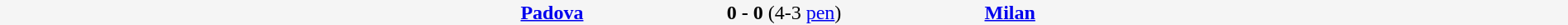<table cellspacing=0 width=100% style=background:#F5F5F5>
<tr>
<td width=22% align=right><strong> <a href='#'>Padova</a></strong></td>
<td align=center width=15%><strong>0 - 0</strong> (4-3 <a href='#'>pen</a>)</td>
<td width=22%><strong> <a href='#'>Milan</a></strong></td>
</tr>
</table>
